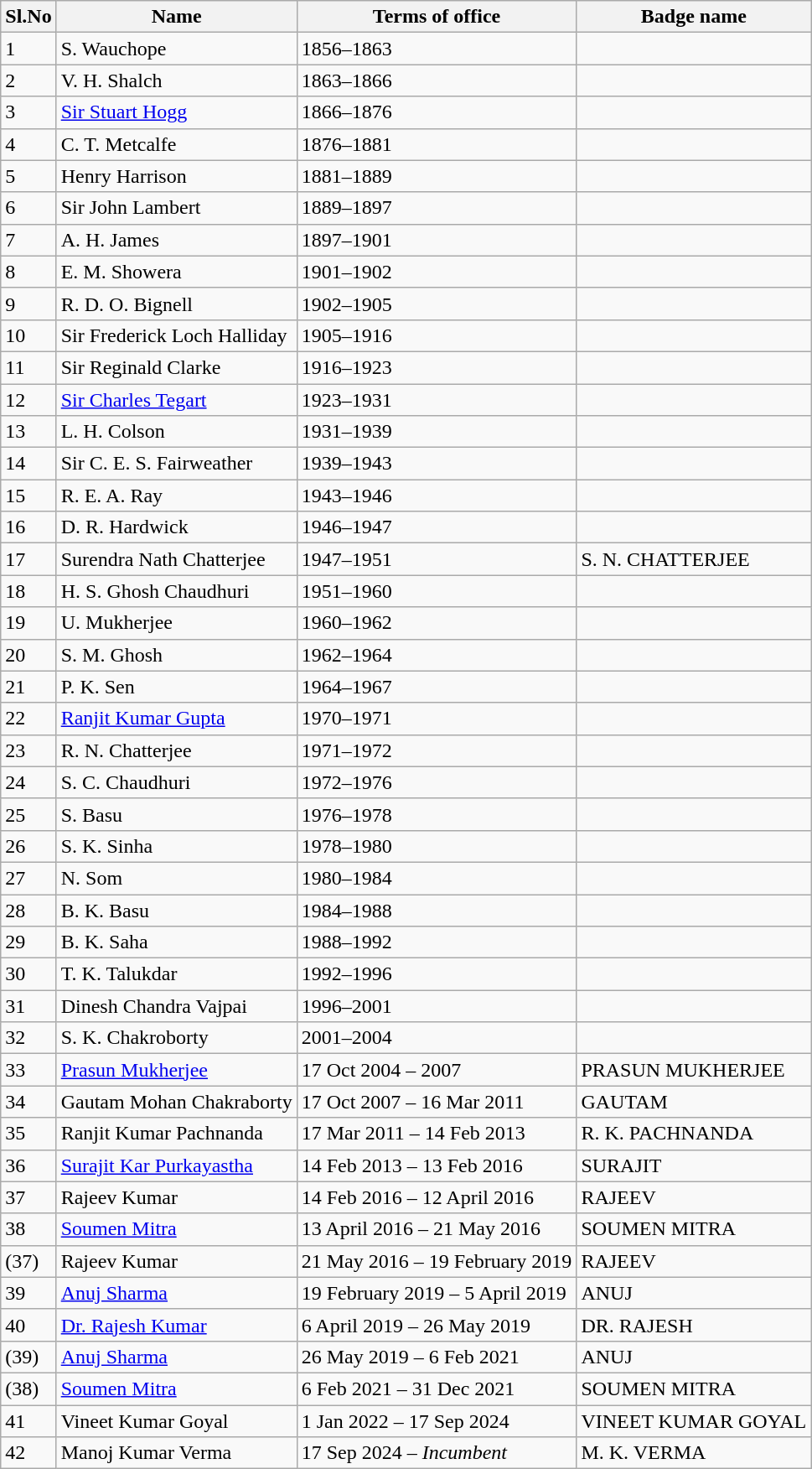<table class="wikitable">
<tr>
<th>Sl.No</th>
<th>Name</th>
<th>Terms of office</th>
<th>Badge name</th>
</tr>
<tr>
<td>1</td>
<td>S. Wauchope</td>
<td>1856–1863</td>
<td></td>
</tr>
<tr>
<td>2</td>
<td>V. H. Shalch</td>
<td>1863–1866</td>
<td></td>
</tr>
<tr>
<td>3</td>
<td><a href='#'>Sir Stuart Hogg</a></td>
<td>1866–1876</td>
<td></td>
</tr>
<tr>
<td>4</td>
<td>C. T. Metcalfe</td>
<td>1876–1881</td>
<td></td>
</tr>
<tr>
<td>5</td>
<td>Henry Harrison</td>
<td>1881–1889</td>
<td></td>
</tr>
<tr>
<td>6</td>
<td>Sir John Lambert</td>
<td>1889–1897</td>
<td></td>
</tr>
<tr>
<td>7</td>
<td>A. H. James</td>
<td>1897–1901</td>
<td></td>
</tr>
<tr>
<td>8</td>
<td>E. M. Showera</td>
<td>1901–1902</td>
<td></td>
</tr>
<tr>
<td>9</td>
<td>R. D. O. Bignell</td>
<td>1902–1905</td>
<td></td>
</tr>
<tr>
<td>10</td>
<td>Sir Frederick Loch Halliday</td>
<td>1905–1916</td>
<td></td>
</tr>
<tr>
<td>11</td>
<td>Sir Reginald Clarke</td>
<td>1916–1923</td>
<td></td>
</tr>
<tr>
<td>12</td>
<td><a href='#'>Sir Charles Tegart</a></td>
<td>1923–1931</td>
<td></td>
</tr>
<tr>
<td>13</td>
<td>L. H. Colson</td>
<td>1931–1939</td>
<td></td>
</tr>
<tr>
<td>14</td>
<td>Sir C. E. S. Fairweather</td>
<td>1939–1943</td>
<td></td>
</tr>
<tr>
<td>15</td>
<td>R. E. A. Ray</td>
<td>1943–1946</td>
<td></td>
</tr>
<tr>
<td>16</td>
<td>D. R. Hardwick</td>
<td>1946–1947</td>
<td></td>
</tr>
<tr>
<td>17</td>
<td>Surendra Nath Chatterjee</td>
<td>1947–1951</td>
<td>S. N. CHATTERJEE </td>
</tr>
<tr>
<td>18</td>
<td>H. S. Ghosh Chaudhuri</td>
<td>1951–1960</td>
<td></td>
</tr>
<tr>
<td>19</td>
<td>U. Mukherjee</td>
<td>1960–1962</td>
<td></td>
</tr>
<tr>
<td>20</td>
<td>S. M. Ghosh</td>
<td>1962–1964</td>
<td></td>
</tr>
<tr>
<td>21</td>
<td>P. K. Sen</td>
<td>1964–1967</td>
<td></td>
</tr>
<tr>
<td>22</td>
<td><a href='#'>Ranjit Kumar Gupta</a></td>
<td>1970–1971</td>
<td></td>
</tr>
<tr>
<td>23</td>
<td>R. N. Chatterjee</td>
<td>1971–1972</td>
<td></td>
</tr>
<tr>
<td>24</td>
<td>S. C. Chaudhuri</td>
<td>1972–1976</td>
<td></td>
</tr>
<tr>
<td>25</td>
<td>S. Basu</td>
<td>1976–1978</td>
<td></td>
</tr>
<tr>
<td>26</td>
<td>S. K. Sinha</td>
<td>1978–1980</td>
<td></td>
</tr>
<tr>
<td>27</td>
<td>N. Som</td>
<td>1980–1984</td>
<td></td>
</tr>
<tr>
<td>28</td>
<td>B. K. Basu</td>
<td>1984–1988</td>
<td></td>
</tr>
<tr>
<td>29</td>
<td>B. K. Saha</td>
<td>1988–1992</td>
<td></td>
</tr>
<tr>
<td>30</td>
<td>T. K. Talukdar</td>
<td>1992–1996</td>
<td></td>
</tr>
<tr>
<td>31</td>
<td>Dinesh Chandra Vajpai</td>
<td>1996–2001</td>
<td></td>
</tr>
<tr>
<td>32</td>
<td>S. K. Chakroborty</td>
<td>2001–2004</td>
<td></td>
</tr>
<tr>
<td>33</td>
<td><a href='#'>Prasun Mukherjee</a></td>
<td>17 Oct 2004 – 2007</td>
<td>PRASUN MUKHERJEE</td>
</tr>
<tr>
<td>34</td>
<td>Gautam Mohan Chakraborty</td>
<td>17 Oct 2007 – 16 Mar 2011</td>
<td>GAUTAM</td>
</tr>
<tr>
<td>35</td>
<td>Ranjit Kumar Pachnanda</td>
<td>17 Mar 2011 – 14 Feb 2013</td>
<td>R. K. PACHNANDA</td>
</tr>
<tr>
<td>36</td>
<td><a href='#'>Surajit Kar Purkayastha</a></td>
<td>14 Feb 2013 – 13 Feb 2016</td>
<td>SURAJIT</td>
</tr>
<tr>
<td>37</td>
<td>Rajeev Kumar</td>
<td>14 Feb 2016 – 12 April 2016</td>
<td>RAJEEV</td>
</tr>
<tr>
<td>38</td>
<td><a href='#'>Soumen Mitra</a></td>
<td>13 April 2016 – 21 May 2016</td>
<td>SOUMEN MITRA</td>
</tr>
<tr>
<td>(37)</td>
<td>Rajeev Kumar</td>
<td>21 May 2016 – 19 February 2019</td>
<td>RAJEEV</td>
</tr>
<tr>
<td>39</td>
<td><a href='#'>Anuj Sharma</a></td>
<td>19 February 2019 – 5 April 2019</td>
<td>ANUJ</td>
</tr>
<tr>
<td>40</td>
<td><a href='#'>Dr. Rajesh Kumar</a></td>
<td>6 April 2019 – 26 May 2019</td>
<td>DR. RAJESH</td>
</tr>
<tr>
<td>(39)</td>
<td><a href='#'>Anuj Sharma</a></td>
<td>26 May 2019 – 6 Feb 2021</td>
<td>ANUJ</td>
</tr>
<tr>
<td>(38)</td>
<td><a href='#'>Soumen Mitra</a></td>
<td>6 Feb 2021 – 31 Dec 2021</td>
<td>SOUMEN MITRA</td>
</tr>
<tr>
<td>41</td>
<td>Vineet Kumar Goyal</td>
<td>1 Jan 2022 – 17 Sep 2024</td>
<td>VINEET KUMAR GOYAL</td>
</tr>
<tr>
<td>42</td>
<td>Manoj Kumar Verma</td>
<td>17 Sep 2024 – <em>Incumbent</em></td>
<td>M. K. VERMA</td>
</tr>
</table>
